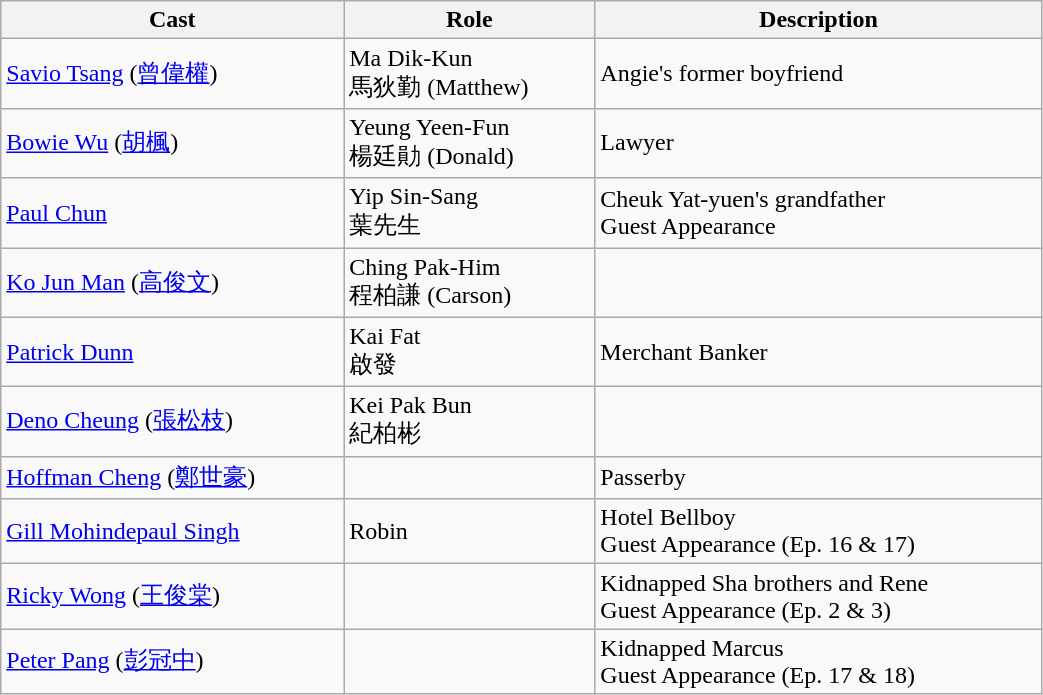<table class="wikitable" width="55%">
<tr>
<th>Cast</th>
<th>Role</th>
<th>Description</th>
</tr>
<tr>
<td><a href='#'>Savio Tsang</a> (<a href='#'>曾偉權</a>)</td>
<td>Ma Dik-Kun <br> 馬狄勤 (Matthew)</td>
<td>Angie's former boyfriend</td>
</tr>
<tr>
<td><a href='#'>Bowie Wu</a> (<a href='#'>胡楓</a>)</td>
<td>Yeung Yeen-Fun <br> 楊廷勛 (Donald)</td>
<td>Lawyer</td>
</tr>
<tr>
<td><a href='#'>Paul Chun</a></td>
<td>Yip Sin-Sang <br> 葉先生</td>
<td>Cheuk Yat-yuen's grandfather <br> Guest Appearance</td>
</tr>
<tr>
<td><a href='#'>Ko Jun Man</a> (<a href='#'>高俊文</a>)</td>
<td>Ching Pak-Him <br> 程柏謙 (Carson)</td>
<td></td>
</tr>
<tr>
<td><a href='#'>Patrick Dunn</a></td>
<td>Kai Fat <br> 啟發</td>
<td>Merchant Banker</td>
</tr>
<tr>
<td><a href='#'>Deno Cheung</a> (<a href='#'>張松枝</a>)</td>
<td>Kei Pak Bun <br> 紀柏彬</td>
<td></td>
</tr>
<tr>
<td><a href='#'>Hoffman Cheng</a> (<a href='#'>鄭世豪</a>)</td>
<td></td>
<td>Passerby</td>
</tr>
<tr>
<td><a href='#'>Gill Mohindepaul Singh</a></td>
<td>Robin</td>
<td>Hotel Bellboy <br> Guest Appearance (Ep. 16 & 17)</td>
</tr>
<tr>
<td><a href='#'>Ricky Wong</a> (<a href='#'>王俊棠</a>)</td>
<td></td>
<td>Kidnapped Sha brothers and Rene <br> Guest Appearance (Ep. 2 & 3)</td>
</tr>
<tr>
<td><a href='#'>Peter Pang</a> (<a href='#'>彭冠中</a>)</td>
<td></td>
<td>Kidnapped Marcus <br> Guest Appearance (Ep. 17 & 18)</td>
</tr>
</table>
